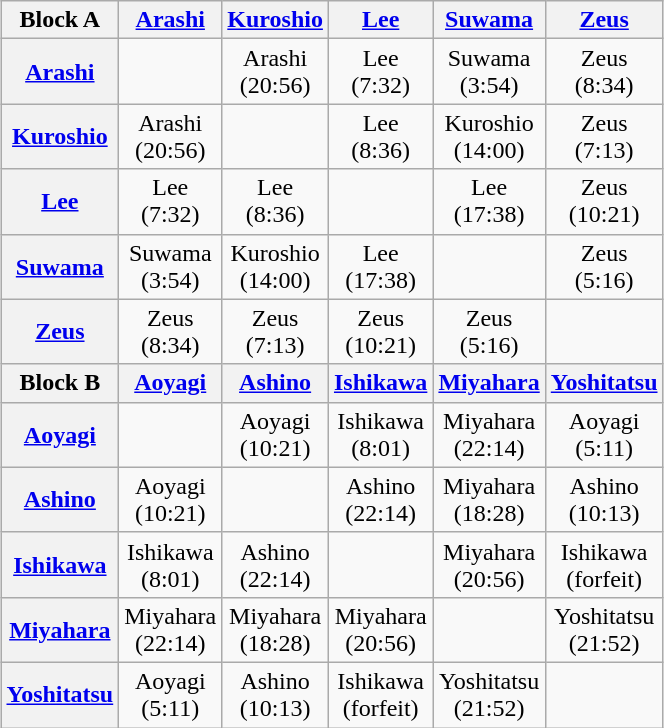<table class="wikitable" style="margin: 1em auto 1em auto; text-align:center;">
<tr>
<th>Block A</th>
<th><a href='#'>Arashi</a></th>
<th><a href='#'>Kuroshio</a></th>
<th><a href='#'>Lee</a></th>
<th><a href='#'>Suwama</a></th>
<th><a href='#'>Zeus</a></th>
</tr>
<tr>
<th><a href='#'>Arashi</a></th>
<td></td>
<td>Arashi<br>(20:56)</td>
<td>Lee<br>(7:32)</td>
<td>Suwama<br>(3:54)</td>
<td>Zeus<br>(8:34)</td>
</tr>
<tr>
<th><a href='#'>Kuroshio</a></th>
<td>Arashi<br>(20:56)</td>
<td></td>
<td>Lee<br>(8:36)</td>
<td>Kuroshio<br>(14:00)</td>
<td>Zeus<br>(7:13)</td>
</tr>
<tr>
<th><a href='#'>Lee</a></th>
<td>Lee<br>(7:32)</td>
<td>Lee<br>(8:36)</td>
<td></td>
<td>Lee<br>(17:38)</td>
<td>Zeus<br>(10:21)</td>
</tr>
<tr>
<th><a href='#'>Suwama</a></th>
<td>Suwama<br>(3:54)</td>
<td>Kuroshio<br>(14:00)</td>
<td>Lee<br>(17:38)</td>
<td></td>
<td>Zeus<br>(5:16)</td>
</tr>
<tr>
<th><a href='#'>Zeus</a></th>
<td>Zeus<br>(8:34)</td>
<td>Zeus<br>(7:13)</td>
<td>Zeus<br>(10:21)</td>
<td>Zeus<br>(5:16)</td>
<td></td>
</tr>
<tr>
<th>Block B</th>
<th><a href='#'>Aoyagi</a></th>
<th><a href='#'>Ashino</a></th>
<th><a href='#'>Ishikawa</a></th>
<th><a href='#'>Miyahara</a></th>
<th><a href='#'>Yoshitatsu</a></th>
</tr>
<tr>
<th><a href='#'>Aoyagi</a></th>
<td></td>
<td>Aoyagi<br>(10:21)</td>
<td>Ishikawa<br>(8:01)</td>
<td>Miyahara<br>(22:14)</td>
<td>Aoyagi<br>(5:11)</td>
</tr>
<tr>
<th><a href='#'>Ashino</a></th>
<td>Aoyagi<br>(10:21)</td>
<td></td>
<td>Ashino<br>(22:14)</td>
<td>Miyahara<br>(18:28)</td>
<td>Ashino<br>(10:13)</td>
</tr>
<tr>
<th><a href='#'>Ishikawa</a></th>
<td>Ishikawa<br>(8:01)</td>
<td>Ashino<br>(22:14)</td>
<td></td>
<td>Miyahara<br>(20:56)</td>
<td>Ishikawa<br>(forfeit)</td>
</tr>
<tr>
<th><a href='#'>Miyahara</a></th>
<td>Miyahara<br>(22:14)</td>
<td>Miyahara<br>(18:28)</td>
<td>Miyahara<br>(20:56)</td>
<td></td>
<td>Yoshitatsu<br>(21:52)</td>
</tr>
<tr>
<th><a href='#'>Yoshitatsu</a></th>
<td>Aoyagi<br>(5:11)</td>
<td>Ashino<br>(10:13)</td>
<td>Ishikawa<br>(forfeit)</td>
<td>Yoshitatsu<br>(21:52)</td>
<td></td>
</tr>
</table>
